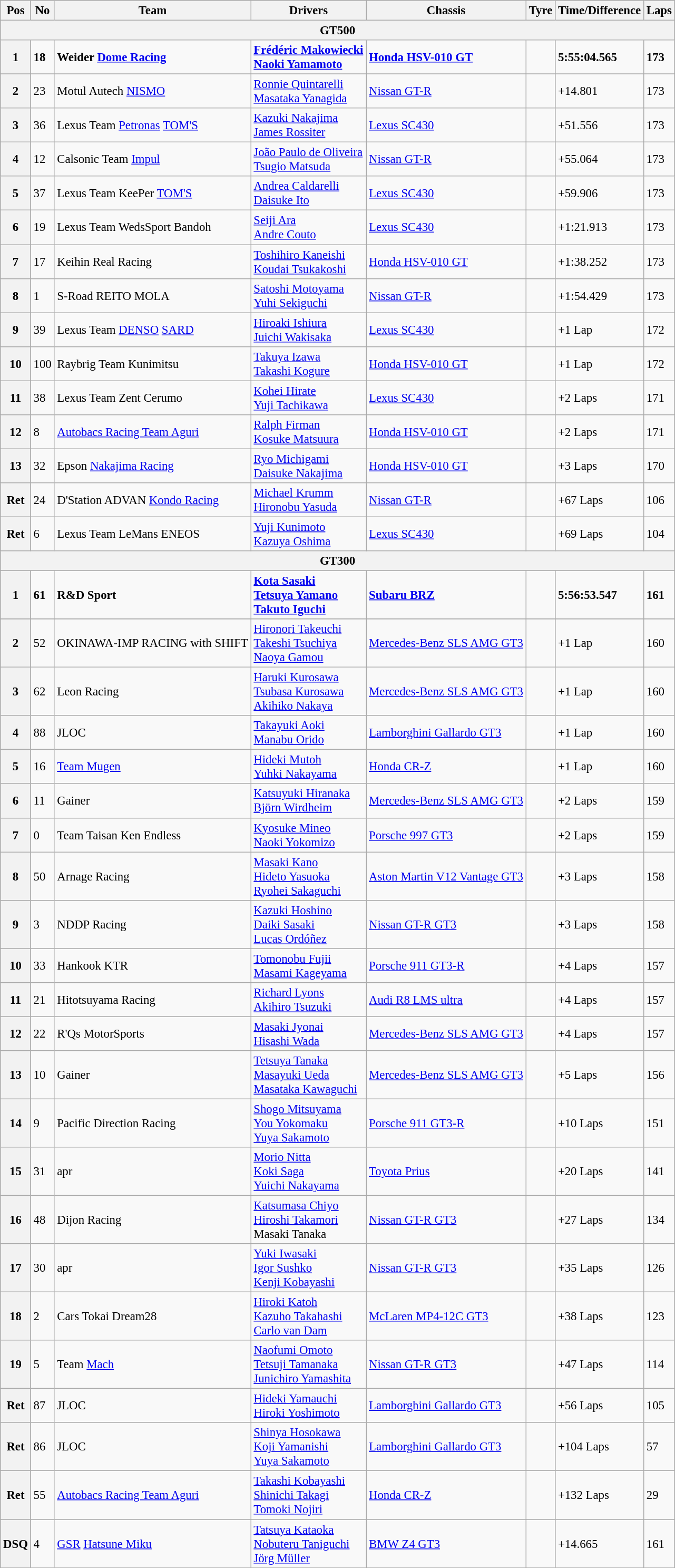<table class="wikitable" style="font-size: 95%;">
<tr>
<th>Pos</th>
<th>No</th>
<th>Team</th>
<th>Drivers</th>
<th>Chassis</th>
<th>Tyre</th>
<th>Time/Difference</th>
<th>Laps</th>
</tr>
<tr>
<th colspan=8><strong>GT500</strong></th>
</tr>
<tr style="font-weight:bold">
<th>1</th>
<td>18</td>
<td>Weider <a href='#'>Dome Racing</a></td>
<td> <a href='#'>Frédéric Makowiecki</a><br> <a href='#'>Naoki Yamamoto</a></td>
<td><a href='#'>Honda HSV-010 GT</a></td>
<td></td>
<td>5:55:04.565</td>
<td>173</td>
</tr>
<tr style="font-weight:bold">
</tr>
<tr>
<th>2</th>
<td>23</td>
<td>Motul Autech <a href='#'>NISMO</a></td>
<td> <a href='#'>Ronnie Quintarelli</a><br> <a href='#'>Masataka Yanagida</a></td>
<td><a href='#'>Nissan GT-R</a></td>
<td></td>
<td>+14.801</td>
<td>173</td>
</tr>
<tr>
<th>3</th>
<td>36</td>
<td>Lexus Team <a href='#'>Petronas</a> <a href='#'>TOM'S</a></td>
<td> <a href='#'>Kazuki Nakajima</a><br> <a href='#'>James Rossiter</a></td>
<td><a href='#'>Lexus SC430</a></td>
<td></td>
<td>+51.556</td>
<td>173</td>
</tr>
<tr>
<th>4</th>
<td>12</td>
<td>Calsonic Team <a href='#'>Impul</a></td>
<td> <a href='#'>João Paulo de Oliveira</a><br> <a href='#'>Tsugio Matsuda</a></td>
<td><a href='#'>Nissan GT-R</a></td>
<td></td>
<td>+55.064</td>
<td>173</td>
</tr>
<tr>
<th>5</th>
<td>37</td>
<td>Lexus Team KeePer <a href='#'>TOM'S</a></td>
<td> <a href='#'>Andrea Caldarelli</a><br> <a href='#'>Daisuke Ito</a></td>
<td><a href='#'>Lexus SC430</a></td>
<td></td>
<td>+59.906</td>
<td>173</td>
</tr>
<tr>
<th>6</th>
<td>19</td>
<td>Lexus Team WedsSport Bandoh</td>
<td> <a href='#'>Seiji Ara</a><br> <a href='#'>Andre Couto</a></td>
<td><a href='#'>Lexus SC430</a></td>
<td></td>
<td>+1:21.913</td>
<td>173</td>
</tr>
<tr>
<th>7</th>
<td>17</td>
<td>Keihin Real Racing</td>
<td> <a href='#'>Toshihiro Kaneishi</a><br> <a href='#'>Koudai Tsukakoshi</a></td>
<td><a href='#'>Honda HSV-010 GT</a></td>
<td></td>
<td>+1:38.252</td>
<td>173</td>
</tr>
<tr>
<th>8</th>
<td>1</td>
<td>S-Road REITO MOLA</td>
<td> <a href='#'>Satoshi Motoyama</a><br> <a href='#'>Yuhi Sekiguchi</a></td>
<td><a href='#'>Nissan GT-R</a></td>
<td></td>
<td>+1:54.429</td>
<td>173</td>
</tr>
<tr>
<th>9</th>
<td>39</td>
<td>Lexus Team <a href='#'>DENSO</a> <a href='#'>SARD</a></td>
<td> <a href='#'>Hiroaki Ishiura</a><br> <a href='#'>Juichi Wakisaka</a></td>
<td><a href='#'>Lexus SC430</a></td>
<td></td>
<td>+1 Lap</td>
<td>172</td>
</tr>
<tr>
<th>10</th>
<td>100</td>
<td>Raybrig Team Kunimitsu</td>
<td> <a href='#'>Takuya Izawa</a><br> <a href='#'>Takashi Kogure</a></td>
<td><a href='#'>Honda HSV-010 GT</a></td>
<td></td>
<td>+1 Lap</td>
<td>172</td>
</tr>
<tr>
<th>11</th>
<td>38</td>
<td>Lexus Team Zent Cerumo</td>
<td> <a href='#'>Kohei Hirate</a><br> <a href='#'>Yuji Tachikawa</a></td>
<td><a href='#'>Lexus SC430</a></td>
<td></td>
<td>+2 Laps</td>
<td>171</td>
</tr>
<tr>
<th>12</th>
<td>8</td>
<td><a href='#'>Autobacs Racing Team Aguri</a></td>
<td> <a href='#'>Ralph Firman</a><br> <a href='#'>Kosuke Matsuura</a></td>
<td><a href='#'>Honda HSV-010 GT</a></td>
<td></td>
<td>+2 Laps</td>
<td>171</td>
</tr>
<tr>
<th>13</th>
<td>32</td>
<td>Epson <a href='#'>Nakajima Racing</a></td>
<td> <a href='#'>Ryo Michigami</a><br> <a href='#'>Daisuke Nakajima</a></td>
<td><a href='#'>Honda HSV-010 GT</a></td>
<td></td>
<td>+3 Laps</td>
<td>170</td>
</tr>
<tr>
<th>Ret</th>
<td>24</td>
<td>D'Station ADVAN <a href='#'>Kondo Racing</a></td>
<td> <a href='#'>Michael Krumm</a><br> <a href='#'>Hironobu Yasuda</a></td>
<td><a href='#'>Nissan GT-R</a></td>
<td></td>
<td>+67 Laps</td>
<td>106</td>
</tr>
<tr>
<th>Ret</th>
<td>6</td>
<td>Lexus Team LeMans ENEOS</td>
<td> <a href='#'>Yuji Kunimoto</a><br> <a href='#'>Kazuya Oshima</a></td>
<td><a href='#'>Lexus SC430</a></td>
<td></td>
<td>+69 Laps</td>
<td>104</td>
</tr>
<tr>
<th colspan=8><strong>GT300</strong></th>
</tr>
<tr style="font-weight:bold">
<th>1</th>
<td>61</td>
<td>R&D Sport</td>
<td> <a href='#'>Kota Sasaki</a><br> <a href='#'>Tetsuya Yamano</a><br> <a href='#'>Takuto Iguchi</a></td>
<td><a href='#'>Subaru BRZ</a></td>
<td></td>
<td>5:56:53.547</td>
<td>161</td>
</tr>
<tr style="font-weight:bold">
</tr>
<tr>
<th>2</th>
<td>52</td>
<td>OKINAWA-IMP RACING with SHIFT</td>
<td> <a href='#'>Hironori Takeuchi</a><br> <a href='#'>Takeshi Tsuchiya</a><br> <a href='#'>Naoya Gamou</a></td>
<td><a href='#'>Mercedes-Benz SLS AMG GT3</a></td>
<td></td>
<td>+1 Lap</td>
<td>160</td>
</tr>
<tr>
<th>3</th>
<td>62</td>
<td>Leon Racing</td>
<td> <a href='#'>Haruki Kurosawa</a><br> <a href='#'>Tsubasa Kurosawa</a><br> <a href='#'>Akihiko Nakaya</a></td>
<td><a href='#'>Mercedes-Benz SLS AMG GT3</a></td>
<td></td>
<td>+1 Lap</td>
<td>160</td>
</tr>
<tr>
<th>4</th>
<td>88</td>
<td>JLOC</td>
<td> <a href='#'>Takayuki Aoki</a><br> <a href='#'>Manabu Orido</a></td>
<td><a href='#'>Lamborghini Gallardo GT3</a></td>
<td></td>
<td>+1 Lap</td>
<td>160</td>
</tr>
<tr>
<th>5</th>
<td>16</td>
<td><a href='#'>Team Mugen</a></td>
<td> <a href='#'>Hideki Mutoh</a><br> <a href='#'>Yuhki Nakayama</a></td>
<td><a href='#'>Honda CR-Z</a></td>
<td></td>
<td>+1 Lap</td>
<td>160</td>
</tr>
<tr>
<th>6</th>
<td>11</td>
<td>Gainer</td>
<td> <a href='#'>Katsuyuki Hiranaka</a><br> <a href='#'>Björn Wirdheim</a></td>
<td><a href='#'>Mercedes-Benz SLS AMG GT3</a></td>
<td></td>
<td>+2 Laps</td>
<td>159</td>
</tr>
<tr>
<th>7</th>
<td>0</td>
<td>Team Taisan Ken Endless</td>
<td> <a href='#'>Kyosuke Mineo</a><br> <a href='#'>Naoki Yokomizo</a></td>
<td><a href='#'>Porsche 997 GT3</a></td>
<td></td>
<td>+2 Laps</td>
<td>159</td>
</tr>
<tr>
<th>8</th>
<td>50</td>
<td>Arnage Racing</td>
<td> <a href='#'>Masaki Kano</a><br> <a href='#'>Hideto Yasuoka</a><br> <a href='#'>Ryohei Sakaguchi</a></td>
<td><a href='#'>Aston Martin V12 Vantage GT3</a></td>
<td></td>
<td>+3 Laps</td>
<td>158</td>
</tr>
<tr>
<th>9</th>
<td>3</td>
<td>NDDP Racing</td>
<td> <a href='#'>Kazuki Hoshino</a><br> <a href='#'>Daiki Sasaki</a><br> <a href='#'>Lucas Ordóñez</a></td>
<td><a href='#'>Nissan GT-R GT3</a></td>
<td></td>
<td>+3 Laps</td>
<td>158</td>
</tr>
<tr>
<th>10</th>
<td>33</td>
<td>Hankook KTR</td>
<td> <a href='#'>Tomonobu Fujii</a><br> <a href='#'>Masami Kageyama</a></td>
<td><a href='#'>Porsche 911 GT3-R</a></td>
<td></td>
<td>+4 Laps</td>
<td>157</td>
</tr>
<tr>
<th>11</th>
<td>21</td>
<td>Hitotsuyama Racing</td>
<td> <a href='#'>Richard Lyons</a><br> <a href='#'>Akihiro Tsuzuki</a></td>
<td><a href='#'>Audi R8 LMS ultra</a></td>
<td></td>
<td>+4 Laps</td>
<td>157</td>
</tr>
<tr>
<th>12</th>
<td>22</td>
<td>R'Qs MotorSports</td>
<td> <a href='#'>Masaki Jyonai</a><br> <a href='#'>Hisashi Wada</a></td>
<td><a href='#'>Mercedes-Benz SLS AMG GT3</a></td>
<td></td>
<td>+4 Laps</td>
<td>157</td>
</tr>
<tr>
<th>13</th>
<td>10</td>
<td>Gainer</td>
<td> <a href='#'>Tetsuya Tanaka</a><br> <a href='#'>Masayuki Ueda</a><br> <a href='#'>Masataka Kawaguchi</a></td>
<td><a href='#'>Mercedes-Benz SLS AMG GT3</a></td>
<td></td>
<td>+5 Laps</td>
<td>156</td>
</tr>
<tr>
<th>14</th>
<td>9</td>
<td>Pacific Direction Racing</td>
<td> <a href='#'>Shogo Mitsuyama</a><br> <a href='#'>You Yokomaku</a><br> <a href='#'>Yuya Sakamoto</a></td>
<td><a href='#'>Porsche 911 GT3-R</a></td>
<td></td>
<td>+10 Laps</td>
<td>151</td>
</tr>
<tr>
<th>15</th>
<td>31</td>
<td>apr</td>
<td> <a href='#'>Morio Nitta</a><br> <a href='#'>Koki Saga</a><br> <a href='#'>Yuichi Nakayama</a></td>
<td><a href='#'>Toyota Prius</a></td>
<td></td>
<td>+20 Laps</td>
<td>141</td>
</tr>
<tr>
<th>16</th>
<td>48</td>
<td>Dijon Racing</td>
<td> <a href='#'>Katsumasa Chiyo</a><br> <a href='#'>Hiroshi Takamori</a><br> Masaki Tanaka</td>
<td><a href='#'>Nissan GT-R GT3</a></td>
<td></td>
<td>+27 Laps</td>
<td>134</td>
</tr>
<tr>
<th>17</th>
<td>30</td>
<td>apr</td>
<td> <a href='#'>Yuki Iwasaki</a><br> <a href='#'>Igor Sushko</a><br> <a href='#'>Kenji Kobayashi</a></td>
<td><a href='#'>Nissan GT-R GT3</a></td>
<td></td>
<td>+35 Laps</td>
<td>126</td>
</tr>
<tr>
<th>18</th>
<td>2</td>
<td>Cars Tokai Dream28</td>
<td> <a href='#'>Hiroki Katoh</a><br> <a href='#'>Kazuho Takahashi</a><br> <a href='#'>Carlo van Dam</a></td>
<td><a href='#'>McLaren MP4-12C GT3</a></td>
<td></td>
<td>+38 Laps</td>
<td>123</td>
</tr>
<tr>
<th>19</th>
<td>5</td>
<td>Team <a href='#'>Mach</a></td>
<td> <a href='#'>Naofumi Omoto</a><br> <a href='#'>Tetsuji Tamanaka</a><br> <a href='#'>Junichiro Yamashita</a></td>
<td><a href='#'>Nissan GT-R GT3</a></td>
<td></td>
<td>+47 Laps</td>
<td>114</td>
</tr>
<tr>
<th>Ret</th>
<td>87</td>
<td>JLOC</td>
<td> <a href='#'>Hideki Yamauchi</a><br> <a href='#'>Hiroki Yoshimoto</a></td>
<td><a href='#'>Lamborghini Gallardo GT3</a></td>
<td></td>
<td>+56 Laps</td>
<td>105</td>
</tr>
<tr>
<th>Ret</th>
<td>86</td>
<td>JLOC</td>
<td> <a href='#'>Shinya Hosokawa</a><br> <a href='#'>Koji Yamanishi</a><br> <a href='#'>Yuya Sakamoto</a></td>
<td><a href='#'>Lamborghini Gallardo GT3</a></td>
<td></td>
<td>+104 Laps</td>
<td>57</td>
</tr>
<tr>
<th>Ret</th>
<td>55</td>
<td><a href='#'>Autobacs Racing Team Aguri</a></td>
<td> <a href='#'>Takashi Kobayashi</a><br> <a href='#'>Shinichi Takagi</a><br> <a href='#'>Tomoki Nojiri</a></td>
<td><a href='#'>Honda CR-Z</a></td>
<td></td>
<td>+132 Laps</td>
<td>29</td>
</tr>
<tr>
<th>DSQ</th>
<td>4</td>
<td><a href='#'>GSR</a> <a href='#'>Hatsune Miku</a></td>
<td> <a href='#'>Tatsuya Kataoka</a><br> <a href='#'>Nobuteru Taniguchi</a><br> <a href='#'>Jörg Müller</a></td>
<td><a href='#'>BMW Z4 GT3</a></td>
<td></td>
<td>+14.665</td>
<td>161</td>
</tr>
</table>
